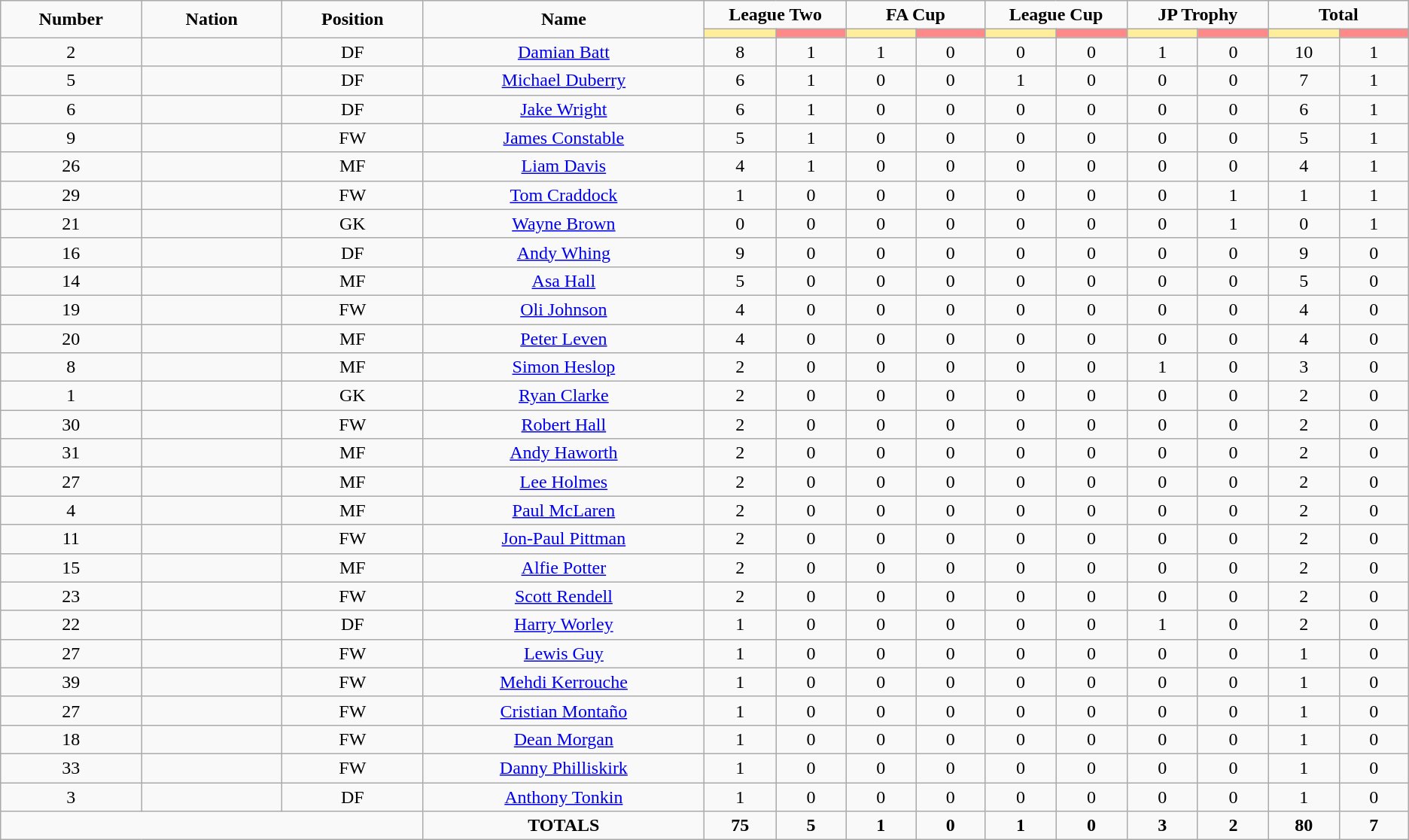<table class="wikitable" style="font-size: 100%; text-align: center;">
<tr>
<td rowspan="2" width="10%" align="center"><strong>Number</strong></td>
<td rowspan="2" width="10%" align="center"><strong>Nation</strong></td>
<td rowspan="2" width="10%" align="center"><strong>Position</strong></td>
<td rowspan="2" width="20%" align="center"><strong>Name</strong></td>
<td colspan="2" align="center"><strong>League Two</strong></td>
<td colspan="2" align="center"><strong>FA Cup</strong></td>
<td colspan="2" align="center"><strong>League Cup</strong></td>
<td colspan="2" align="center"><strong>JP Trophy</strong></td>
<td colspan="2" align="center"><strong>Total</strong></td>
</tr>
<tr>
<th width=60 style="background: #FFEE99"></th>
<th width=60 style="background: #FF8888"></th>
<th width=60 style="background: #FFEE99"></th>
<th width=60 style="background: #FF8888"></th>
<th width=60 style="background: #FFEE99"></th>
<th width=60 style="background: #FF8888"></th>
<th width=60 style="background: #FFEE99"></th>
<th width=60 style="background: #FF8888"></th>
<th width=60 style="background: #FFEE99"></th>
<th width=60 style="background: #FF8888"></th>
</tr>
<tr>
<td>2</td>
<td></td>
<td>DF</td>
<td><a href='#'>Damian Batt</a></td>
<td>8</td>
<td>1</td>
<td>1</td>
<td>0</td>
<td>0</td>
<td>0</td>
<td>1</td>
<td>0</td>
<td>10</td>
<td>1</td>
</tr>
<tr>
<td>5</td>
<td></td>
<td>DF</td>
<td><a href='#'>Michael Duberry</a></td>
<td>6</td>
<td>1</td>
<td>0</td>
<td>0</td>
<td>1</td>
<td>0</td>
<td>0</td>
<td>0</td>
<td>7</td>
<td>1</td>
</tr>
<tr>
<td>6</td>
<td></td>
<td>DF</td>
<td><a href='#'>Jake Wright</a></td>
<td>6</td>
<td>1</td>
<td>0</td>
<td>0</td>
<td>0</td>
<td>0</td>
<td>0</td>
<td>0</td>
<td>6</td>
<td>1</td>
</tr>
<tr>
<td>9</td>
<td></td>
<td>FW</td>
<td><a href='#'>James Constable</a></td>
<td>5</td>
<td>1</td>
<td>0</td>
<td>0</td>
<td>0</td>
<td>0</td>
<td>0</td>
<td>0</td>
<td>5</td>
<td>1</td>
</tr>
<tr>
<td>26</td>
<td></td>
<td>MF</td>
<td><a href='#'>Liam Davis</a></td>
<td>4</td>
<td>1</td>
<td>0</td>
<td>0</td>
<td>0</td>
<td>0</td>
<td>0</td>
<td>0</td>
<td>4</td>
<td>1</td>
</tr>
<tr>
<td>29</td>
<td></td>
<td>FW</td>
<td><a href='#'>Tom Craddock</a></td>
<td>1</td>
<td>0</td>
<td>0</td>
<td>0</td>
<td>0</td>
<td>0</td>
<td>0</td>
<td>1</td>
<td>1</td>
<td>1</td>
</tr>
<tr>
<td>21</td>
<td></td>
<td>GK</td>
<td><a href='#'>Wayne Brown</a></td>
<td>0</td>
<td>0</td>
<td>0</td>
<td>0</td>
<td>0</td>
<td>0</td>
<td>0</td>
<td>1</td>
<td>0</td>
<td>1</td>
</tr>
<tr>
<td>16</td>
<td></td>
<td>DF</td>
<td><a href='#'>Andy Whing</a></td>
<td>9</td>
<td>0</td>
<td>0</td>
<td>0</td>
<td>0</td>
<td>0</td>
<td>0</td>
<td>0</td>
<td>9</td>
<td>0</td>
</tr>
<tr>
<td>14</td>
<td></td>
<td>MF</td>
<td><a href='#'>Asa Hall</a></td>
<td>5</td>
<td>0</td>
<td>0</td>
<td>0</td>
<td>0</td>
<td>0</td>
<td>0</td>
<td>0</td>
<td>5</td>
<td>0</td>
</tr>
<tr>
<td>19</td>
<td></td>
<td>FW</td>
<td><a href='#'>Oli Johnson</a></td>
<td>4</td>
<td>0</td>
<td>0</td>
<td>0</td>
<td>0</td>
<td>0</td>
<td>0</td>
<td>0</td>
<td>4</td>
<td>0</td>
</tr>
<tr>
<td>20</td>
<td></td>
<td>MF</td>
<td><a href='#'>Peter Leven</a></td>
<td>4</td>
<td>0</td>
<td>0</td>
<td>0</td>
<td>0</td>
<td>0</td>
<td>0</td>
<td>0</td>
<td>4</td>
<td>0</td>
</tr>
<tr>
<td>8</td>
<td></td>
<td>MF</td>
<td><a href='#'>Simon Heslop</a></td>
<td>2</td>
<td>0</td>
<td>0</td>
<td>0</td>
<td>0</td>
<td>0</td>
<td>1</td>
<td>0</td>
<td>3</td>
<td>0</td>
</tr>
<tr>
<td>1</td>
<td></td>
<td>GK</td>
<td><a href='#'>Ryan Clarke</a></td>
<td>2</td>
<td>0</td>
<td>0</td>
<td>0</td>
<td>0</td>
<td>0</td>
<td>0</td>
<td>0</td>
<td>2</td>
<td>0</td>
</tr>
<tr>
<td>30</td>
<td></td>
<td>FW</td>
<td><a href='#'>Robert Hall</a></td>
<td>2</td>
<td>0</td>
<td>0</td>
<td>0</td>
<td>0</td>
<td>0</td>
<td>0</td>
<td>0</td>
<td>2</td>
<td>0</td>
</tr>
<tr>
<td>31</td>
<td></td>
<td>MF</td>
<td><a href='#'>Andy Haworth</a></td>
<td>2</td>
<td>0</td>
<td>0</td>
<td>0</td>
<td>0</td>
<td>0</td>
<td>0</td>
<td>0</td>
<td>2</td>
<td>0</td>
</tr>
<tr>
<td>27</td>
<td></td>
<td>MF</td>
<td><a href='#'>Lee Holmes</a></td>
<td>2</td>
<td>0</td>
<td>0</td>
<td>0</td>
<td>0</td>
<td>0</td>
<td>0</td>
<td>0</td>
<td>2</td>
<td>0</td>
</tr>
<tr>
<td>4</td>
<td></td>
<td>MF</td>
<td><a href='#'>Paul McLaren</a></td>
<td>2</td>
<td>0</td>
<td>0</td>
<td>0</td>
<td>0</td>
<td>0</td>
<td>0</td>
<td>0</td>
<td>2</td>
<td>0</td>
</tr>
<tr>
<td>11</td>
<td></td>
<td>FW</td>
<td><a href='#'>Jon-Paul Pittman</a></td>
<td>2</td>
<td>0</td>
<td>0</td>
<td>0</td>
<td>0</td>
<td>0</td>
<td>0</td>
<td>0</td>
<td>2</td>
<td>0</td>
</tr>
<tr>
<td>15</td>
<td></td>
<td>MF</td>
<td><a href='#'>Alfie Potter</a></td>
<td>2</td>
<td>0</td>
<td>0</td>
<td>0</td>
<td>0</td>
<td>0</td>
<td>0</td>
<td>0</td>
<td>2</td>
<td>0</td>
</tr>
<tr>
<td>23</td>
<td></td>
<td>FW</td>
<td><a href='#'>Scott Rendell</a></td>
<td>2</td>
<td>0</td>
<td>0</td>
<td>0</td>
<td>0</td>
<td>0</td>
<td>0</td>
<td>0</td>
<td>2</td>
<td>0</td>
</tr>
<tr>
<td>22</td>
<td></td>
<td>DF</td>
<td><a href='#'>Harry Worley</a></td>
<td>1</td>
<td>0</td>
<td>0</td>
<td>0</td>
<td>0</td>
<td>0</td>
<td>1</td>
<td>0</td>
<td>2</td>
<td>0</td>
</tr>
<tr>
<td>27</td>
<td></td>
<td>FW</td>
<td><a href='#'>Lewis Guy</a></td>
<td>1</td>
<td>0</td>
<td>0</td>
<td>0</td>
<td>0</td>
<td>0</td>
<td>0</td>
<td>0</td>
<td>1</td>
<td>0</td>
</tr>
<tr>
<td>39</td>
<td></td>
<td>FW</td>
<td><a href='#'>Mehdi Kerrouche</a></td>
<td>1</td>
<td>0</td>
<td>0</td>
<td>0</td>
<td>0</td>
<td>0</td>
<td>0</td>
<td>0</td>
<td>1</td>
<td>0</td>
</tr>
<tr>
<td>27</td>
<td></td>
<td>FW</td>
<td><a href='#'>Cristian Montaño</a></td>
<td>1</td>
<td>0</td>
<td>0</td>
<td>0</td>
<td>0</td>
<td>0</td>
<td>0</td>
<td>0</td>
<td>1</td>
<td>0</td>
</tr>
<tr>
<td>18</td>
<td></td>
<td>FW</td>
<td><a href='#'>Dean Morgan</a></td>
<td>1</td>
<td>0</td>
<td>0</td>
<td>0</td>
<td>0</td>
<td>0</td>
<td>0</td>
<td>0</td>
<td>1</td>
<td>0</td>
</tr>
<tr>
<td>33</td>
<td></td>
<td>FW</td>
<td><a href='#'>Danny Philliskirk</a></td>
<td>1</td>
<td>0</td>
<td>0</td>
<td>0</td>
<td>0</td>
<td>0</td>
<td>0</td>
<td>0</td>
<td>1</td>
<td>0</td>
</tr>
<tr>
<td>3</td>
<td></td>
<td>DF</td>
<td><a href='#'>Anthony Tonkin</a></td>
<td>1</td>
<td>0</td>
<td>0</td>
<td>0</td>
<td>0</td>
<td>0</td>
<td>0</td>
<td>0</td>
<td>1</td>
<td>0</td>
</tr>
<tr>
<td colspan="3"></td>
<td><strong>TOTALS</strong></td>
<td><strong>75</strong> </td>
<td><strong>5</strong>  </td>
<td><strong>1</strong>  </td>
<td><strong>0</strong>  </td>
<td><strong>1</strong>  </td>
<td><strong>0</strong>  </td>
<td><strong>3</strong>  </td>
<td><strong>2</strong>  </td>
<td><strong>80</strong>  </td>
<td><strong>7</strong>  </td>
</tr>
</table>
